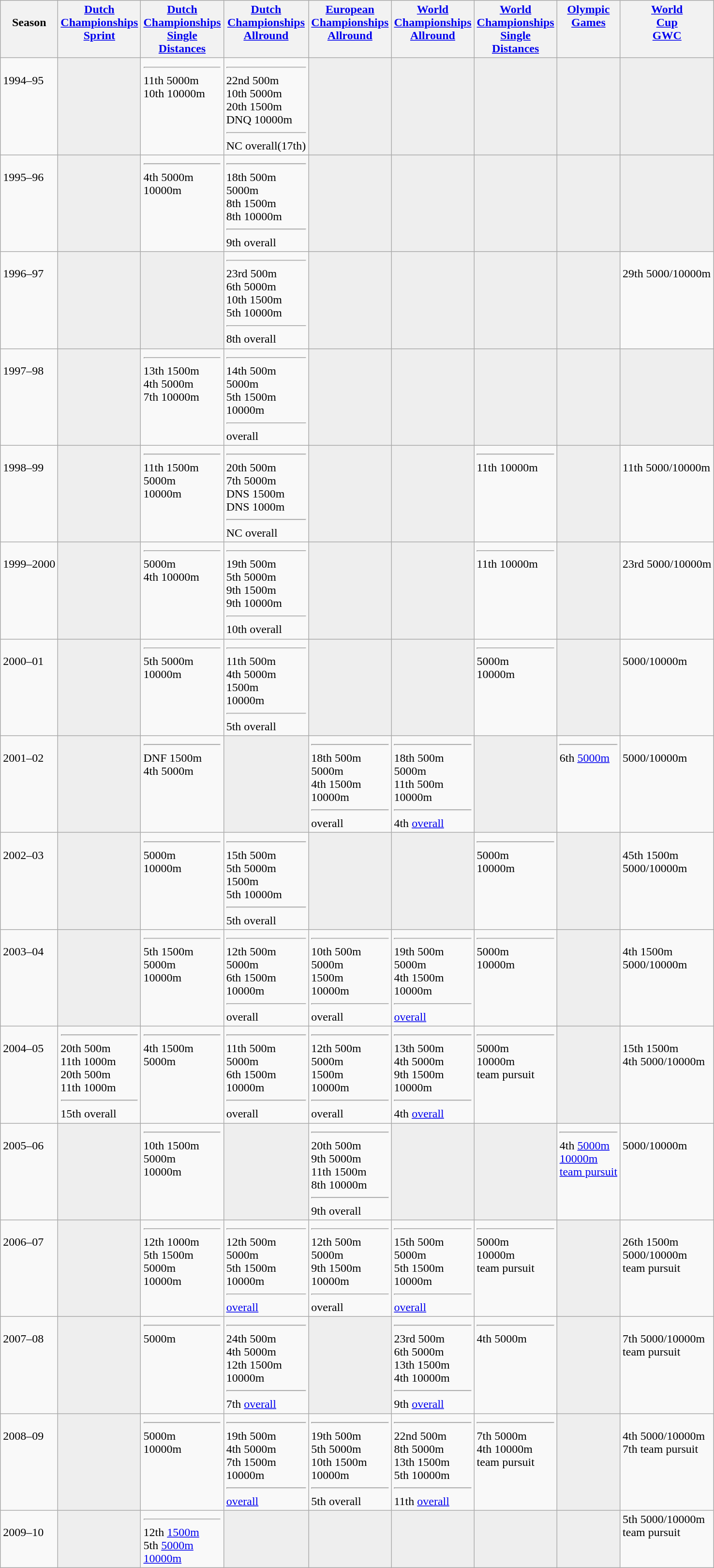<table class="wikitable">
<tr style="vertical-align: top;">
<th><br> Season</th>
<th><a href='#'>Dutch <br> Championships <br> Sprint</a></th>
<th><a href='#'>Dutch <br> Championships <br> Single <br> Distances</a></th>
<th><a href='#'>Dutch <br> Championships <br> Allround</a></th>
<th><a href='#'>European <br> Championships <br> Allround</a></th>
<th><a href='#'>World <br> Championships <br> Allround</a></th>
<th><a href='#'>World <br> Championships <br> Single <br> Distances</a></th>
<th><a href='#'>Olympic <br> Games</a></th>
<th><a href='#'>World <br> Cup <br> GWC</a></th>
</tr>
<tr style="vertical-align: top;">
<td><br> 1994–95</td>
<td bgcolor=#EEEEEE></td>
<td> <hr> 11th 5000m <br> 10th 10000m</td>
<td> <hr> 22nd 500m <br> 10th 5000m <br> 20th 1500m <br> DNQ 10000m <hr> NC overall(17th)</td>
<td bgcolor=#EEEEEE></td>
<td bgcolor=#EEEEEE></td>
<td bgcolor=#EEEEEE></td>
<td bgcolor=#EEEEEE></td>
<td bgcolor=#EEEEEE></td>
</tr>
<tr style="vertical-align: top;">
<td><br> 1995–96</td>
<td bgcolor=#EEEEEE></td>
<td> <hr> 4th 5000m <br>  10000m</td>
<td> <hr> 18th 500m <br>  5000m <br> 8th 1500m <br> 8th 10000m <hr> 9th overall</td>
<td bgcolor=#EEEEEE></td>
<td bgcolor=#EEEEEE></td>
<td bgcolor=#EEEEEE></td>
<td bgcolor=#EEEEEE></td>
<td bgcolor=#EEEEEE></td>
</tr>
<tr style="vertical-align: top;">
<td><br> 1996–97</td>
<td bgcolor=#EEEEEE></td>
<td bgcolor=#EEEEEE></td>
<td> <hr> 23rd 500m <br> 6th 5000m <br> 10th 1500m <br> 5th 10000m <hr> 8th overall</td>
<td bgcolor=#EEEEEE></td>
<td bgcolor=#EEEEEE></td>
<td bgcolor=#EEEEEE></td>
<td bgcolor=#EEEEEE></td>
<td><br> 29th 5000/10000m</td>
</tr>
<tr style="vertical-align: top;">
<td><br> 1997–98</td>
<td bgcolor=#EEEEEE></td>
<td> <hr> 13th 1500m <br> 4th 5000m <br> 7th 10000m</td>
<td> <hr> 14th 500m <br>  5000m <br> 5th 1500m <br>  10000m <hr>  overall</td>
<td bgcolor=#EEEEEE></td>
<td bgcolor=#EEEEEE></td>
<td bgcolor=#EEEEEE></td>
<td bgcolor=#EEEEEE></td>
<td bgcolor=#EEEEEE></td>
</tr>
<tr style="vertical-align: top;">
<td><br> 1998–99</td>
<td bgcolor=#EEEEEE></td>
<td> <hr> 11th 1500m <br>  5000m <br>  10000m</td>
<td> <hr> 20th 500m <br> 7th 5000m <br> DNS 1500m <br> DNS 1000m <hr> NC overall</td>
<td bgcolor=#EEEEEE></td>
<td bgcolor=#EEEEEE></td>
<td> <hr> 11th 10000m</td>
<td bgcolor=#EEEEEE></td>
<td><br> 11th 5000/10000m</td>
</tr>
<tr style="vertical-align: top;">
<td><br> 1999–2000</td>
<td bgcolor=#EEEEEE></td>
<td> <hr>  5000m <br> 4th 10000m</td>
<td> <hr> 19th 500m <br> 5th 5000m <br> 9th 1500m <br> 9th 10000m <hr> 10th overall</td>
<td bgcolor=#EEEEEE></td>
<td bgcolor=#EEEEEE></td>
<td> <hr> 11th 10000m</td>
<td bgcolor=#EEEEEE></td>
<td><br> 23rd 5000/10000m</td>
</tr>
<tr style="vertical-align: top;">
<td><br> 2000–01</td>
<td bgcolor=#EEEEEE></td>
<td> <hr> 5th 5000m <br>  10000m</td>
<td> <hr> 11th 500m <br> 4th 5000m <br>  1500m <br>  10000m <hr> 5th overall</td>
<td bgcolor=#EEEEEE></td>
<td bgcolor=#EEEEEE></td>
<td> <hr>  5000m <br>  10000m</td>
<td bgcolor=#EEEEEE></td>
<td><br>  5000/10000m</td>
</tr>
<tr style="vertical-align: top;">
<td><br> 2001–02</td>
<td bgcolor=#EEEEEE></td>
<td> <hr> DNF 1500m <br> 4th 5000m</td>
<td bgcolor=#EEEEEE></td>
<td> <hr> 18th 500m <br>  5000m <br> 4th 1500m <br>  10000m <hr>  overall</td>
<td> <hr> 18th 500m <br>  5000m <br> 11th 500m <br>  10000m <hr> 4th <a href='#'>overall</a></td>
<td bgcolor=#EEEEEE></td>
<td> <hr> 6th <a href='#'>5000m</a></td>
<td><br>  5000/10000m</td>
</tr>
<tr style="vertical-align: top;">
<td><br> 2002–03</td>
<td bgcolor=#EEEEEE></td>
<td> <hr>  5000m <br>  10000m</td>
<td> <hr> 15th 500m <br> 5th 5000m <br>  1500m <br> 5th 10000m <hr> 5th overall</td>
<td bgcolor=#EEEEEE></td>
<td bgcolor=#EEEEEE></td>
<td> <hr>  5000m <br>  10000m</td>
<td bgcolor=#EEEEEE></td>
<td><br> 45th 1500m <br>  5000/10000m</td>
</tr>
<tr style="vertical-align: top;">
<td><br> 2003–04</td>
<td bgcolor=#EEEEEE></td>
<td> <hr> 5th 1500m <br>  5000m <br>  10000m</td>
<td> <hr> 12th 500m <br>  5000m <br> 6th 1500m <br>  10000m <hr>  overall</td>
<td> <hr> 10th 500m <br>  5000m <br>  1500m <br>  10000m <hr>  overall</td>
<td> <hr> 19th 500m <br>  5000m <br> 4th 1500m <br>  10000m <hr>  <a href='#'>overall</a></td>
<td> <hr>  5000m <br>  10000m</td>
<td bgcolor=#EEEEEE></td>
<td><br> 4th 1500m <br>  5000/10000m</td>
</tr>
<tr style="vertical-align: top;">
<td><br> 2004–05</td>
<td> <hr> 20th 500m <br> 11th 1000m <br> 20th 500m <br> 11th 1000m <hr> 15th overall</td>
<td> <hr> 4th 1500m <br>  5000m</td>
<td> <hr> 11th 500m <br>  5000m <br> 6th 1500m <br>  10000m <hr>  overall</td>
<td> <hr> 12th 500m <br>  5000m <br>  1500m <br>  10000m <hr>  overall</td>
<td> <hr> 13th 500m <br> 4th 5000m <br> 9th 1500m <br>  10000m <hr> 4th <a href='#'>overall</a></td>
<td> <hr>  5000m <br>  10000m <br>  team pursuit</td>
<td bgcolor=#EEEEEE></td>
<td><br> 15th 1500m <br> 4th 5000/10000m</td>
</tr>
<tr style="vertical-align: top;">
<td><br> 2005–06</td>
<td bgcolor=#EEEEEE></td>
<td> <hr> 10th 1500m <br>  5000m <br>  10000m</td>
<td bgcolor=#EEEEEE></td>
<td> <hr> 20th 500m <br> 9th 5000m <br> 11th 1500m <br> 8th 10000m <hr> 9th overall</td>
<td bgcolor=#EEEEEE></td>
<td bgcolor=#EEEEEE></td>
<td> <hr> 4th <a href='#'>5000m</a> <br>  <a href='#'>10000m</a> <br>  <a href='#'>team pursuit</a></td>
<td><br>  5000/10000m</td>
</tr>
<tr style="vertical-align: top;">
<td><br> 2006–07</td>
<td bgcolor=#EEEEEE></td>
<td> <hr> 12th 1000m <br> 5th 1500m <br>  5000m <br>  10000m</td>
<td> <hr> 12th 500m <br>  5000m <br> 5th 1500m <br>  10000m <hr>  <a href='#'>overall</a></td>
<td> <hr> 12th 500m <br>  5000m <br> 9th 1500m <br>  10000m <hr>  overall</td>
<td> <hr> 15th 500m <br>  5000m <br> 5th 1500m <br>  10000m <hr>  <a href='#'>overall</a></td>
<td> <hr>  5000m <br>  10000m <br>  team pursuit</td>
<td bgcolor=#EEEEEE></td>
<td><br> 26th 1500m <br>  5000/10000m <br>  team pursuit</td>
</tr>
<tr style="vertical-align: top;">
<td><br> 2007–08</td>
<td bgcolor=#EEEEEE></td>
<td> <hr>  5000m</td>
<td> <hr> 24th 500m <br> 4th 5000m <br> 12th 1500m <br>  10000m <hr> 7th <a href='#'>overall</a></td>
<td bgcolor=#EEEEEE></td>
<td> <hr> 23rd 500m <br> 6th 5000m <br> 13th 1500m <br> 4th 10000m <hr> 9th <a href='#'>overall</a></td>
<td> <hr> 4th 5000m</td>
<td bgcolor=#EEEEEE></td>
<td><br> 7th 5000/10000m <br>  team pursuit</td>
</tr>
<tr style="vertical-align: top;">
<td><br> 2008–09</td>
<td bgcolor=#EEEEEE></td>
<td> <hr>  5000m <br>  10000m</td>
<td> <hr> 19th 500m <br> 4th 5000m <br> 7th 1500m <br>  10000m <hr>  <a href='#'>overall</a></td>
<td> <hr> 19th 500m <br> 5th 5000m <br> 10th 1500m <br>  10000m <hr> 5th overall</td>
<td> <hr> 22nd 500m <br> 8th 5000m <br> 13th 1500m <br> 5th 10000m <hr> 11th <a href='#'>overall</a></td>
<td> <hr> 7th 5000m <br> 4th 10000m <br>  team pursuit</td>
<td bgcolor=#EEEEEE></td>
<td><br> 4th 5000/10000m <br> 7th team pursuit</td>
</tr>
<tr style="vertical-align: top;">
<td><br> 2009–10</td>
<td bgcolor=#EEEEEE></td>
<td> <hr> 12th <a href='#'>1500m</a> <br> 5th <a href='#'>5000m</a> <br>  <a href='#'>10000m</a></td>
<td bgcolor=#EEEEEE></td>
<td bgcolor=#EEEEEE></td>
<td bgcolor=#EEEEEE></td>
<td bgcolor=#EEEEEE></td>
<td bgcolor=#EEEEEE></td>
<td>5th 5000/10000m <br>  team pursuit</td>
</tr>
</table>
